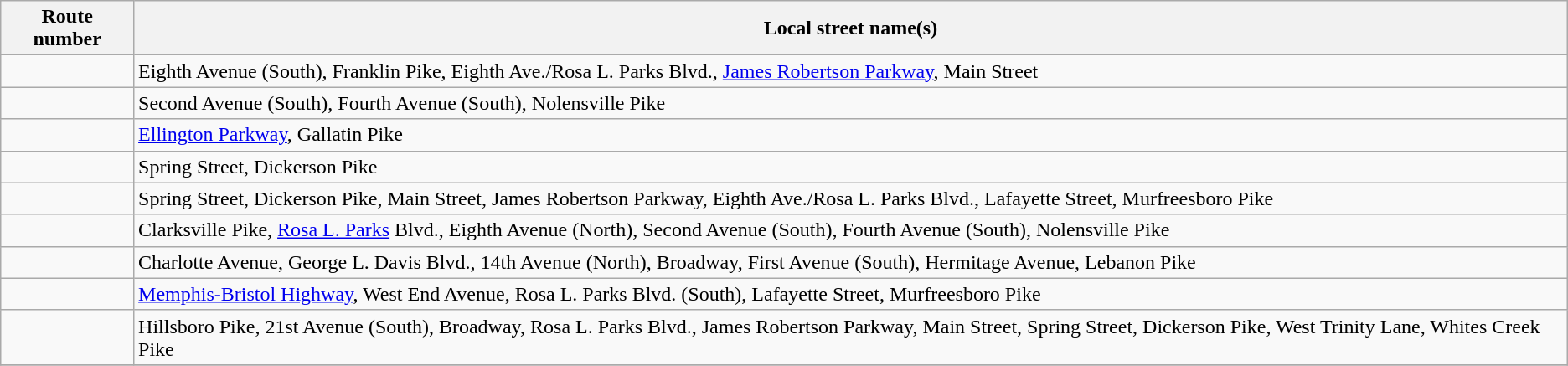<table class="wikitable">
<tr>
<th>Route number</th>
<th>Local street name(s)</th>
</tr>
<tr>
<td></td>
<td>Eighth Avenue (South), Franklin Pike, Eighth Ave./Rosa L. Parks Blvd., <a href='#'>James Robertson Parkway</a>, Main Street</td>
</tr>
<tr>
<td></td>
<td>Second Avenue (South), Fourth Avenue (South), Nolensville Pike</td>
</tr>
<tr>
<td></td>
<td><a href='#'>Ellington Parkway</a>, Gallatin Pike</td>
</tr>
<tr>
<td></td>
<td>Spring Street, Dickerson Pike</td>
</tr>
<tr>
<td></td>
<td>Spring Street, Dickerson Pike, Main Street, James Robertson Parkway, Eighth Ave./Rosa L. Parks Blvd., Lafayette Street, Murfreesboro Pike</td>
</tr>
<tr>
<td></td>
<td>Clarksville Pike, <a href='#'>Rosa L. Parks</a> Blvd., Eighth Avenue (North), Second Avenue (South), Fourth Avenue (South), Nolensville Pike</td>
</tr>
<tr>
<td></td>
<td>Charlotte Avenue, George L. Davis Blvd., 14th Avenue (North), Broadway, First Avenue (South), Hermitage Avenue, Lebanon Pike</td>
</tr>
<tr>
<td></td>
<td><a href='#'>Memphis-Bristol Highway</a>, West End Avenue, Rosa L. Parks Blvd. (South), Lafayette Street, Murfreesboro Pike</td>
</tr>
<tr>
<td></td>
<td>Hillsboro Pike, 21st Avenue (South), Broadway, Rosa L. Parks Blvd., James Robertson Parkway, Main Street, Spring Street, Dickerson Pike, West Trinity Lane, Whites Creek Pike</td>
</tr>
<tr>
</tr>
</table>
